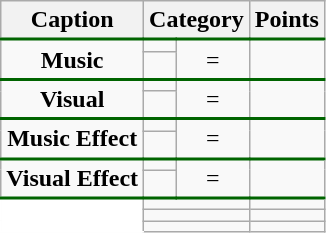<table class="wikitable" style="text-align: center;">
<tr>
<th>Caption</th>
<th colspan="2">Category</th>
<th>Points</th>
</tr>
<tr style="border-top:2px solid DarkGreen; height:0px;">
<td rowspan="2"><strong>Music</strong></td>
<td></td>
<td rowspan="2">=</td>
<td rowspan="2"></td>
</tr>
<tr>
<td></td>
</tr>
<tr style="border-top:2px solid DarkGreen; height:0px;">
<td rowspan="2"><strong>Visual</strong></td>
<td></td>
<td rowspan="2">=</td>
<td rowspan="2"></td>
</tr>
<tr>
<td></td>
</tr>
<tr style="border-top:2px solid DarkGreen; height:0px;">
<td rowspan="2"><strong>Music Effect</strong></td>
<td></td>
<td rowspan="2">=</td>
<td rowspan="2"></td>
</tr>
<tr>
<td></td>
</tr>
<tr style="border-top:2px solid DarkGreen; height:0px;">
<td rowspan="2"><strong>Visual Effect</strong></td>
<td></td>
<td rowspan="2">=</td>
<td rowspan="2"></td>
</tr>
<tr>
<td></td>
</tr>
<tr style="border-top:2px solid DarkGreen; height:0px;">
<td rowspan="3" style="background: white; border-left: 1px solid white; border-bottom: 1px solid white;"></td>
<td colspan="2"></td>
<td></td>
</tr>
<tr>
<td colspan="2"></td>
<td></td>
</tr>
<tr>
<td colspan="2"><strong></strong></td>
<td><strong></strong></td>
</tr>
</table>
